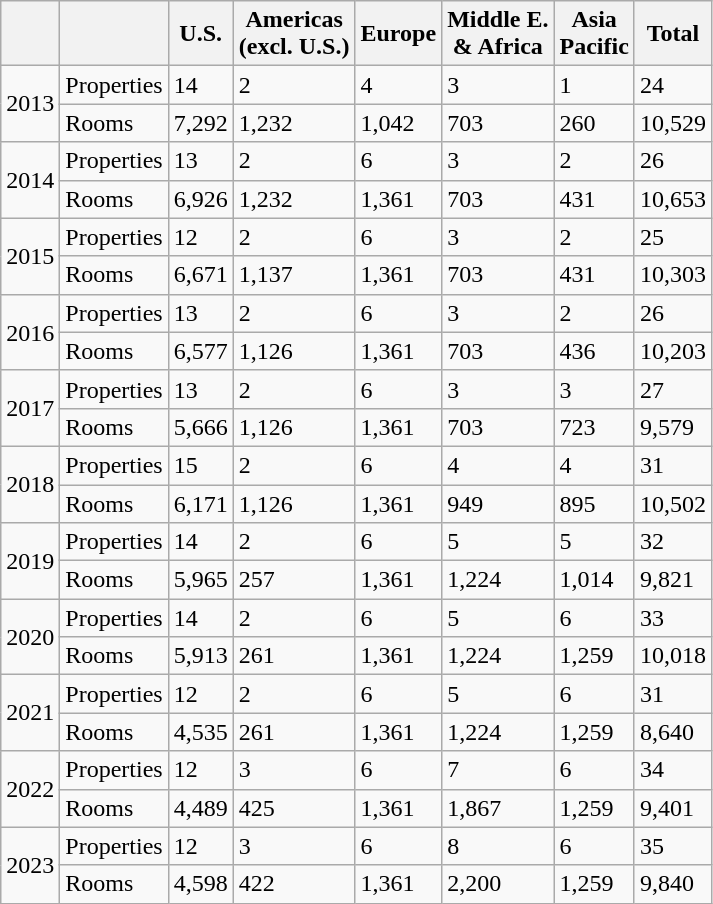<table class="wikitable mw-collapsible mw-collapsed">
<tr>
<th class="unsortable"></th>
<th></th>
<th>U.S.</th>
<th>Americas<br>(excl. U.S.)</th>
<th>Europe</th>
<th>Middle E.<br>& Africa</th>
<th>Asia <br>Pacific</th>
<th>Total</th>
</tr>
<tr>
<td rowspan=2>2013</td>
<td>Properties</td>
<td>14</td>
<td>2</td>
<td>4</td>
<td>3</td>
<td>1</td>
<td>24</td>
</tr>
<tr>
<td>Rooms</td>
<td>7,292</td>
<td>1,232</td>
<td>1,042</td>
<td>703</td>
<td>260</td>
<td>10,529</td>
</tr>
<tr>
<td rowspan=2>2014</td>
<td>Properties</td>
<td>13</td>
<td>2</td>
<td>6</td>
<td>3</td>
<td>2</td>
<td>26</td>
</tr>
<tr>
<td>Rooms</td>
<td>6,926</td>
<td>1,232</td>
<td>1,361</td>
<td>703</td>
<td>431</td>
<td>10,653</td>
</tr>
<tr>
<td rowspan=2>2015</td>
<td>Properties</td>
<td>12</td>
<td>2</td>
<td>6</td>
<td>3</td>
<td>2</td>
<td>25</td>
</tr>
<tr>
<td>Rooms</td>
<td>6,671</td>
<td>1,137</td>
<td>1,361</td>
<td>703</td>
<td>431</td>
<td>10,303</td>
</tr>
<tr>
<td rowspan=2>2016</td>
<td>Properties</td>
<td>13</td>
<td>2</td>
<td>6</td>
<td>3</td>
<td>2</td>
<td>26</td>
</tr>
<tr>
<td>Rooms</td>
<td>6,577</td>
<td>1,126</td>
<td>1,361</td>
<td>703</td>
<td>436</td>
<td>10,203</td>
</tr>
<tr>
<td rowspan=2>2017</td>
<td>Properties</td>
<td>13</td>
<td>2</td>
<td>6</td>
<td>3</td>
<td>3</td>
<td>27</td>
</tr>
<tr>
<td>Rooms</td>
<td>5,666</td>
<td>1,126</td>
<td>1,361</td>
<td>703</td>
<td>723</td>
<td>9,579</td>
</tr>
<tr>
<td rowspan=2>2018</td>
<td>Properties</td>
<td>15</td>
<td>2</td>
<td>6</td>
<td>4</td>
<td>4</td>
<td>31</td>
</tr>
<tr>
<td>Rooms</td>
<td>6,171</td>
<td>1,126</td>
<td>1,361</td>
<td>949</td>
<td>895</td>
<td>10,502</td>
</tr>
<tr>
<td rowspan=2>2019</td>
<td>Properties</td>
<td>14</td>
<td>2</td>
<td>6</td>
<td>5</td>
<td>5</td>
<td>32</td>
</tr>
<tr>
<td>Rooms</td>
<td>5,965</td>
<td>257</td>
<td>1,361</td>
<td>1,224</td>
<td>1,014</td>
<td>9,821</td>
</tr>
<tr>
<td rowspan=2>2020</td>
<td>Properties</td>
<td>14</td>
<td>2</td>
<td>6</td>
<td>5</td>
<td>6</td>
<td>33</td>
</tr>
<tr>
<td>Rooms</td>
<td>5,913</td>
<td>261</td>
<td>1,361</td>
<td>1,224</td>
<td>1,259</td>
<td>10,018</td>
</tr>
<tr>
<td rowspan=2>2021</td>
<td>Properties</td>
<td>12</td>
<td>2</td>
<td>6</td>
<td>5</td>
<td>6</td>
<td>31</td>
</tr>
<tr>
<td>Rooms</td>
<td>4,535</td>
<td>261</td>
<td>1,361</td>
<td>1,224</td>
<td>1,259</td>
<td>8,640</td>
</tr>
<tr>
<td rowspan=2>2022</td>
<td>Properties</td>
<td>12</td>
<td>3</td>
<td>6</td>
<td>7</td>
<td>6</td>
<td>34</td>
</tr>
<tr>
<td>Rooms</td>
<td>4,489</td>
<td>425</td>
<td>1,361</td>
<td>1,867</td>
<td>1,259</td>
<td>9,401</td>
</tr>
<tr>
<td rowspan=2>2023</td>
<td>Properties</td>
<td>12</td>
<td>3</td>
<td>6</td>
<td>8</td>
<td>6</td>
<td>35</td>
</tr>
<tr>
<td>Rooms</td>
<td>4,598</td>
<td>422</td>
<td>1,361</td>
<td>2,200</td>
<td>1,259</td>
<td>9,840</td>
</tr>
</table>
